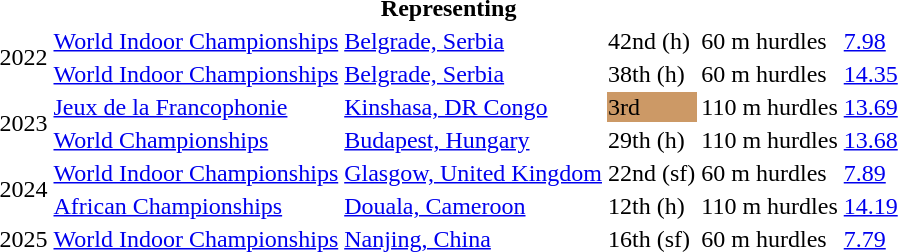<table>
<tr>
<th colspan="6">Representing </th>
</tr>
<tr>
<td rowspan=2>2022</td>
<td><a href='#'>World Indoor Championships</a></td>
<td><a href='#'>Belgrade, Serbia</a></td>
<td>42nd (h)</td>
<td>60 m hurdles</td>
<td><a href='#'>7.98</a></td>
</tr>
<tr>
<td><a href='#'>World Indoor Championships</a></td>
<td><a href='#'>Belgrade, Serbia</a></td>
<td>38th (h)</td>
<td>60 m hurdles</td>
<td><a href='#'>14.35</a></td>
</tr>
<tr>
<td rowspan=2>2023</td>
<td><a href='#'>Jeux de la Francophonie</a></td>
<td><a href='#'>Kinshasa, DR Congo</a></td>
<td bgcolor=cc9966>3rd</td>
<td>110 m hurdles</td>
<td><a href='#'>13.69</a></td>
</tr>
<tr>
<td><a href='#'>World Championships</a></td>
<td><a href='#'>Budapest, Hungary</a></td>
<td>29th (h)</td>
<td>110 m hurdles</td>
<td><a href='#'>13.68</a></td>
</tr>
<tr>
<td rowspan=2>2024</td>
<td><a href='#'>World Indoor Championships</a></td>
<td><a href='#'>Glasgow, United Kingdom</a></td>
<td>22nd (sf)</td>
<td>60 m hurdles</td>
<td><a href='#'>7.89</a></td>
</tr>
<tr>
<td><a href='#'>African Championships</a></td>
<td><a href='#'>Douala, Cameroon</a></td>
<td>12th (h)</td>
<td>110 m hurdles</td>
<td><a href='#'>14.19</a></td>
</tr>
<tr>
<td>2025</td>
<td><a href='#'>World Indoor Championships</a></td>
<td><a href='#'>Nanjing, China</a></td>
<td>16th (sf)</td>
<td>60 m hurdles</td>
<td><a href='#'>7.79</a></td>
</tr>
</table>
